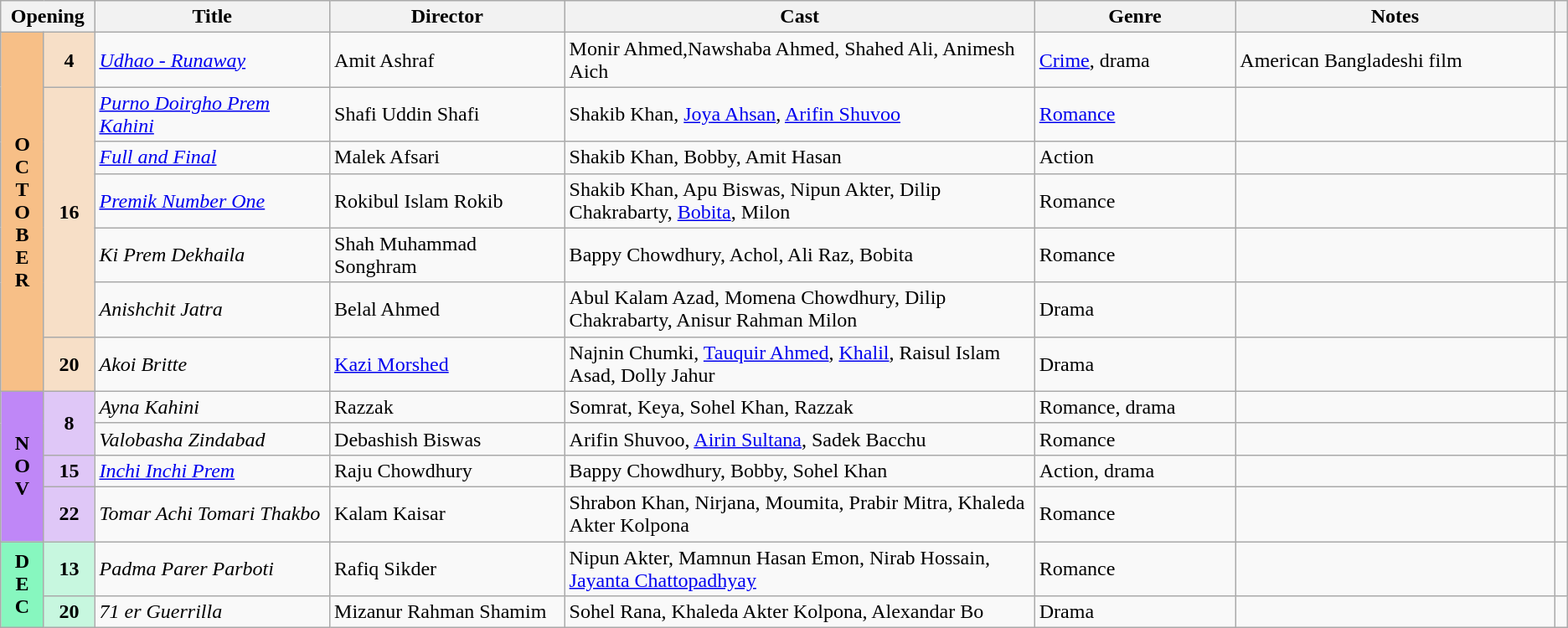<table class="wikitable sortable">
<tr>
<th colspan="2" style="width:6%;">Opening</th>
<th style="width:15%;">Title</th>
<th style="width:15%;">Director</th>
<th style="width:30%;">Cast</th>
<th>Genre</th>
<th>Notes</th>
<th></th>
</tr>
<tr>
<th rowspan="7" style="text-align:center; background:#f7bf87">O<br>C<br>T<br>O<br>B<br>E<br>R</th>
<td rowspan="1" style="text-align:center; background:#f7dfc7"><strong>4</strong></td>
<td><a href='#'><em>Udhao - Runaway</em></a></td>
<td>Amit Ashraf</td>
<td>Monir Ahmed,Nawshaba Ahmed, Shahed Ali, Animesh Aich</td>
<td><a href='#'>Crime</a>, drama</td>
<td>American Bangladeshi film</td>
<td></td>
</tr>
<tr>
<td rowspan="5" style="text-align:center; background:#f7dfc7"><strong>16</strong></td>
<td><em><a href='#'>Purno Doirgho Prem Kahini</a></em></td>
<td>Shafi Uddin Shafi</td>
<td>Shakib Khan, <a href='#'>Joya Ahsan</a>, <a href='#'>Arifin Shuvoo</a></td>
<td><a href='#'>Romance</a></td>
<td></td>
<td></td>
</tr>
<tr>
<td><em><a href='#'>Full and Final</a></em></td>
<td>Malek Afsari</td>
<td>Shakib Khan, Bobby, Amit Hasan</td>
<td>Action</td>
<td></td>
<td></td>
</tr>
<tr>
<td><em><a href='#'>Premik Number One</a></em></td>
<td>Rokibul Islam Rokib</td>
<td>Shakib Khan, Apu Biswas, Nipun Akter, Dilip Chakrabarty, <a href='#'>Bobita</a>, Milon</td>
<td>Romance</td>
<td></td>
<td></td>
</tr>
<tr>
<td><em>Ki Prem Dekhaila</em></td>
<td>Shah Muhammad Songhram</td>
<td>Bappy Chowdhury, Achol, Ali Raz, Bobita</td>
<td>Romance</td>
<td></td>
<td></td>
</tr>
<tr>
<td><em>Anishchit Jatra</em></td>
<td>Belal Ahmed</td>
<td>Abul Kalam Azad, Momena Chowdhury, Dilip Chakrabarty, Anisur Rahman Milon</td>
<td>Drama</td>
<td></td>
<td></td>
</tr>
<tr>
<td rowspan="1" style="text-align:center; background:#f7dfc7"><strong>20</strong></td>
<td><em>Akoi Britte</em></td>
<td><a href='#'>Kazi Morshed</a></td>
<td>Najnin Chumki, <a href='#'>Tauquir Ahmed</a>, <a href='#'>Khalil</a>, Raisul Islam Asad, Dolly Jahur</td>
<td>Drama</td>
<td></td>
<td></td>
</tr>
<tr>
<th rowspan="4" style="text-align:center; background:#bf87f7">N<br>O<br>V<br></th>
<td rowspan="2" style="text-align:center; background:#dfc7f7"><strong>8</strong></td>
<td><em>Ayna Kahini</em></td>
<td>Razzak</td>
<td>Somrat, Keya, Sohel Khan, Razzak</td>
<td>Romance, drama</td>
<td></td>
<td></td>
</tr>
<tr>
<td><em>Valobasha Zindabad</em></td>
<td>Debashish Biswas</td>
<td>Arifin Shuvoo, <a href='#'>Airin Sultana</a>, Sadek Bacchu</td>
<td>Romance</td>
<td></td>
<td></td>
</tr>
<tr>
<td rowspan="1" style="text-align:center; background:#dfc7f7"><strong>15</strong></td>
<td><em><a href='#'>Inchi Inchi Prem</a></em></td>
<td>Raju Chowdhury</td>
<td>Bappy Chowdhury, Bobby, Sohel Khan</td>
<td>Action, drama</td>
<td></td>
<td></td>
</tr>
<tr>
<td rowspan="1" style="text-align:center; background:#dfc7f7"><strong>22</strong></td>
<td><em>Tomar Achi Tomari Thakbo</em></td>
<td>Kalam Kaisar</td>
<td>Shrabon Khan, Nirjana, Moumita, Prabir Mitra, Khaleda Akter Kolpona</td>
<td>Romance</td>
<td></td>
<td></td>
</tr>
<tr>
<th rowspan="3" style="text-align:center; background:#87f7bf">D<br>E<br>C</th>
<td rowspan="1" style="text-align:center; background:#c7f7df"><strong>13</strong></td>
<td><em>Padma Parer Parboti</em></td>
<td>Rafiq Sikder</td>
<td>Nipun Akter, Mamnun Hasan Emon, Nirab Hossain, <a href='#'>Jayanta Chattopadhyay</a></td>
<td>Romance</td>
<td></td>
<td></td>
</tr>
<tr>
<td rowspan="1" style="text-align:center; background:#c7f7df"><strong>20</strong></td>
<td><em>71 er Guerrilla</em></td>
<td>Mizanur Rahman Shamim</td>
<td>Sohel Rana, Khaleda Akter Kolpona, Alexandar Bo</td>
<td>Drama</td>
<td></td>
<td></td>
</tr>
</table>
